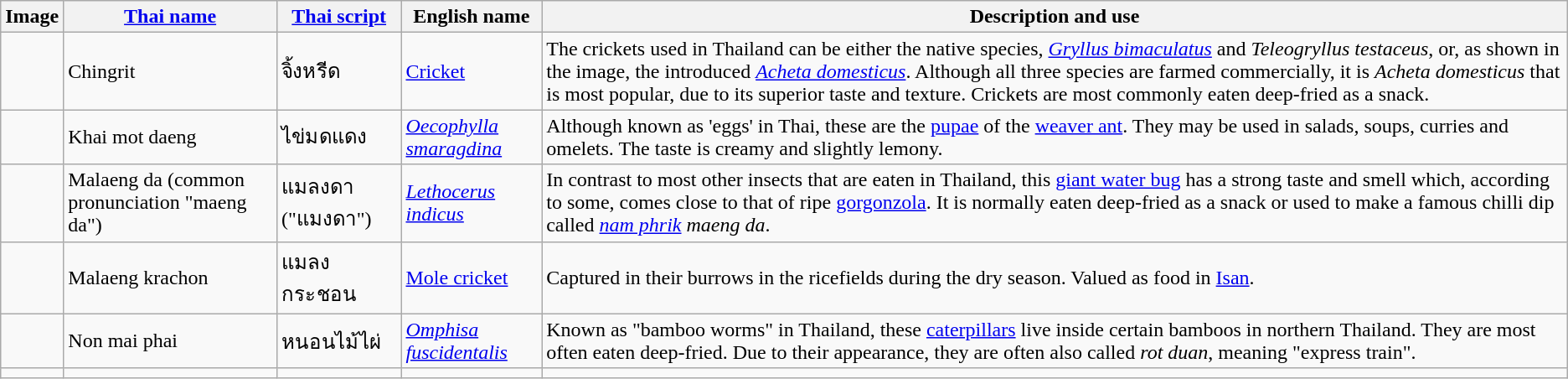<table class="wikitable sortable">
<tr>
<th>Image</th>
<th><a href='#'>Thai name</a></th>
<th><a href='#'>Thai script</a></th>
<th>English name</th>
<th>Description and use</th>
</tr>
<tr>
<td></td>
<td>Chingrit</td>
<td>จิ้งหรีด</td>
<td><a href='#'>Cricket</a></td>
<td>The crickets used in Thailand can be either the native species, <em><a href='#'>Gryllus bimaculatus</a></em> and <em>Teleogryllus testaceus</em>, or, as shown in the image, the introduced <em><a href='#'>Acheta domesticus</a></em>. Although all three species are farmed commercially, it is <em>Acheta domesticus</em> that is most popular, due to its superior taste and texture. Crickets are most commonly eaten deep-fried as a snack.</td>
</tr>
<tr>
<td></td>
<td>Khai mot daeng</td>
<td>ไข่มดแดง</td>
<td><a href='#'><em>Oecophylla smaragdina</em></a></td>
<td>Although known as 'eggs' in Thai, these are the <a href='#'>pupae</a> of the <a href='#'>weaver ant</a>. They may be used in salads, soups, curries and omelets. The taste is creamy and slightly lemony.</td>
</tr>
<tr>
<td></td>
<td>Malaeng da (common pronunciation "maeng da")</td>
<td>แมลงดา ("แมงดา")</td>
<td><em><a href='#'>Lethocerus indicus</a></em></td>
<td>In contrast to most other insects that are eaten in Thailand, this <a href='#'>giant water bug</a> has a strong taste and smell which, according to some, comes close to that of ripe <a href='#'>gorgonzola</a>. It is normally eaten deep-fried as a snack or used to make a famous chilli dip called <em><a href='#'>nam phrik</a> maeng da</em>.</td>
</tr>
<tr>
<td></td>
<td>Malaeng krachon</td>
<td>แมลงกระชอน</td>
<td><a href='#'>Mole cricket</a></td>
<td>Captured in their burrows in the ricefields during the dry season. Valued as food in <a href='#'>Isan</a>.</td>
</tr>
<tr>
<td></td>
<td>Non mai phai</td>
<td>หนอนไม้ไผ่</td>
<td><em><a href='#'>Omphisa fuscidentalis</a></em></td>
<td>Known as "bamboo worms" in Thailand, these <a href='#'>caterpillars</a> live inside certain bamboos in northern Thailand. They are most often eaten deep-fried. Due to their appearance, they are often also called <em>rot duan</em>, meaning "express train".</td>
</tr>
<tr>
<td></td>
<td></td>
<td></td>
<td></td>
<td></td>
</tr>
</table>
